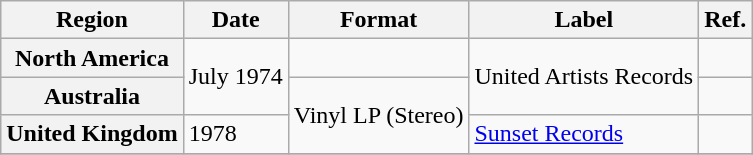<table class="wikitable plainrowheaders">
<tr>
<th scope="col">Region</th>
<th scope="col">Date</th>
<th scope="col">Format</th>
<th scope="col">Label</th>
<th scope="col">Ref.</th>
</tr>
<tr>
<th scope="row">North America</th>
<td rowspan="2">July 1974</td>
<td></td>
<td rowspan="2">United Artists Records</td>
<td></td>
</tr>
<tr>
<th scope="row">Australia</th>
<td rowspan="2">Vinyl LP (Stereo)</td>
<td></td>
</tr>
<tr>
<th scope="row">United Kingdom</th>
<td>1978</td>
<td><a href='#'>Sunset Records</a></td>
<td></td>
</tr>
<tr>
</tr>
</table>
